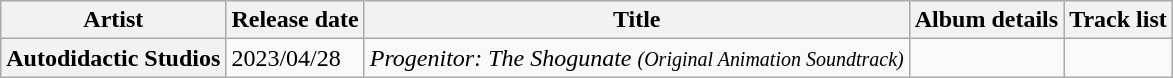<table class="wikitable">
<tr>
<th>Artist</th>
<th>Release date</th>
<th>Title</th>
<th>Album details</th>
<th>Track list</th>
</tr>
<tr>
<th>Autodidactic Studios</th>
<td>2023/04/28</td>
<td><em>Progenitor: The Shogunate <small>(Original Animation Soundtrack)</small></em></td>
<td><br></td>
<td><br></td>
</tr>
</table>
